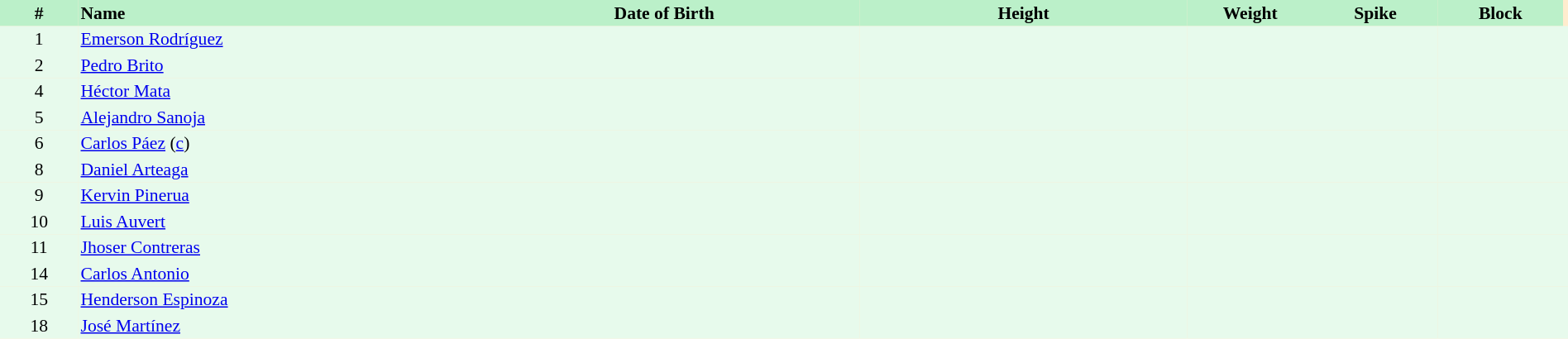<table border=0 cellpadding=2 cellspacing=0  |- bgcolor=#FFECCE style="text-align:center; font-size:90%;" width=100%>
<tr bgcolor=#BBF0C9>
<th width=5%>#</th>
<th width=25% align=left>Name</th>
<th width=25%>Date of Birth</th>
<th width=21%>Height</th>
<th width=8%>Weight</th>
<th width=8%>Spike</th>
<th width=8%>Block</th>
</tr>
<tr bgcolor=#E7FAEC>
<td>1</td>
<td align=left><a href='#'>Emerson Rodríguez</a></td>
<td></td>
<td></td>
<td></td>
<td></td>
<td></td>
<td></td>
</tr>
<tr bgcolor=#E7FAEC>
<td>2</td>
<td align=left><a href='#'>Pedro Brito</a></td>
<td></td>
<td></td>
<td></td>
<td></td>
<td></td>
<td></td>
</tr>
<tr bgcolor=#E7FAEC>
<td>4</td>
<td align=left><a href='#'>Héctor Mata</a></td>
<td></td>
<td></td>
<td></td>
<td></td>
<td></td>
<td></td>
</tr>
<tr bgcolor=#E7FAEC>
<td>5</td>
<td align=left><a href='#'>Alejandro Sanoja</a></td>
<td></td>
<td></td>
<td></td>
<td></td>
<td></td>
<td></td>
</tr>
<tr bgcolor=#E7FAEC>
<td>6</td>
<td align=left><a href='#'>Carlos Páez</a> (<a href='#'>c</a>)</td>
<td></td>
<td></td>
<td></td>
<td></td>
<td></td>
<td></td>
</tr>
<tr bgcolor=#E7FAEC>
<td>8</td>
<td align=left><a href='#'>Daniel Arteaga</a></td>
<td></td>
<td></td>
<td></td>
<td></td>
<td></td>
<td></td>
</tr>
<tr bgcolor=#E7FAEC>
<td>9</td>
<td align=left><a href='#'>Kervin Pinerua</a></td>
<td></td>
<td></td>
<td></td>
<td></td>
<td></td>
<td></td>
</tr>
<tr bgcolor=#E7FAEC>
<td>10</td>
<td align=left><a href='#'>Luis Auvert</a></td>
<td></td>
<td></td>
<td></td>
<td></td>
<td></td>
<td></td>
</tr>
<tr bgcolor=#E7FAEC>
<td>11</td>
<td align=left><a href='#'>Jhoser Contreras</a></td>
<td></td>
<td></td>
<td></td>
<td></td>
<td></td>
<td></td>
</tr>
<tr bgcolor=#E7FAEC>
<td>14</td>
<td align=left><a href='#'>Carlos Antonio</a></td>
<td></td>
<td></td>
<td></td>
<td></td>
<td></td>
<td></td>
</tr>
<tr bgcolor=#E7FAEC>
<td>15</td>
<td align=left><a href='#'>Henderson Espinoza</a></td>
<td></td>
<td></td>
<td></td>
<td></td>
<td></td>
<td></td>
</tr>
<tr bgcolor=#E7FAEC>
<td>18</td>
<td align=left><a href='#'>José Martínez</a></td>
<td></td>
<td></td>
<td></td>
<td></td>
<td></td>
<td></td>
</tr>
</table>
